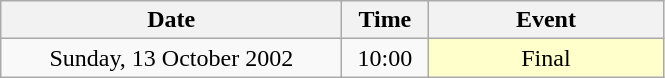<table class = "wikitable" style="text-align:center;">
<tr>
<th width=220>Date</th>
<th width=50>Time</th>
<th width=150>Event</th>
</tr>
<tr>
<td>Sunday, 13 October 2002</td>
<td>10:00</td>
<td bgcolor=ffffcc>Final</td>
</tr>
</table>
